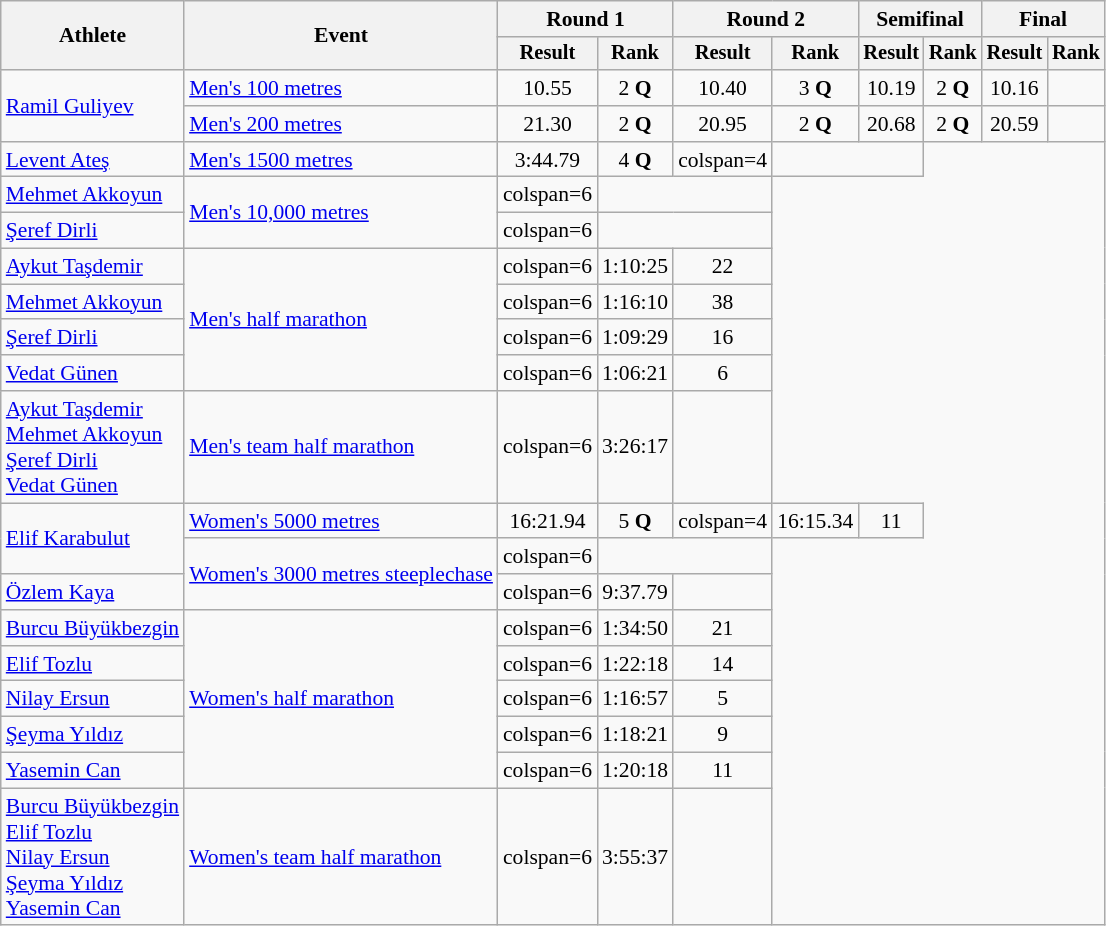<table class="wikitable" style="font-size:90%">
<tr>
<th rowspan=2>Athlete</th>
<th rowspan=2>Event</th>
<th colspan=2>Round 1</th>
<th colspan=2>Round 2</th>
<th colspan=2>Semifinal</th>
<th colspan=2>Final</th>
</tr>
<tr style="font-size:95%">
<th>Result</th>
<th>Rank</th>
<th>Result</th>
<th>Rank</th>
<th>Result</th>
<th>Rank</th>
<th>Result</th>
<th>Rank</th>
</tr>
<tr align=center>
<td align=left rowspan=2><a href='#'>Ramil Guliyev</a></td>
<td align=left><a href='#'>Men's 100 metres</a></td>
<td>10.55</td>
<td>2 <strong>Q</strong></td>
<td>10.40</td>
<td>3 <strong>Q</strong></td>
<td>10.19</td>
<td>2 <strong>Q</strong></td>
<td>10.16</td>
<td></td>
</tr>
<tr align=center>
<td align=left><a href='#'>Men's 200 metres</a></td>
<td>21.30</td>
<td>2 <strong>Q</strong></td>
<td>20.95</td>
<td>2 <strong>Q</strong></td>
<td>20.68</td>
<td>2 <strong>Q</strong></td>
<td>20.59 <strong></strong></td>
<td></td>
</tr>
<tr align=center>
<td align=left><a href='#'>Levent Ateş</a></td>
<td align=left><a href='#'>Men's 1500 metres</a></td>
<td>3:44.79</td>
<td>4 <strong>Q</strong></td>
<td>colspan=4 </td>
<td colspan=2></td>
</tr>
<tr align=center>
<td align=left><a href='#'>Mehmet Akkoyun</a></td>
<td align=left rowspan=2><a href='#'>Men's 10,000 metres</a></td>
<td>colspan=6 </td>
<td colspan=2></td>
</tr>
<tr align=center>
<td align=left><a href='#'>Şeref Dirli</a></td>
<td>colspan=6 </td>
<td colspan=2></td>
</tr>
<tr align=center>
<td align=left><a href='#'>Aykut Taşdemir</a></td>
<td align=left rowspan=4><a href='#'>Men's half marathon</a></td>
<td>colspan=6 </td>
<td>1:10:25</td>
<td>22</td>
</tr>
<tr align=center>
<td align=left><a href='#'>Mehmet Akkoyun</a></td>
<td>colspan=6 </td>
<td>1:16:10</td>
<td>38</td>
</tr>
<tr align=center>
<td align=left><a href='#'>Şeref Dirli</a></td>
<td>colspan=6 </td>
<td>1:09:29</td>
<td>16</td>
</tr>
<tr align=center>
<td align=left><a href='#'>Vedat Günen</a></td>
<td>colspan=6 </td>
<td>1:06:21 <strong></strong></td>
<td>6</td>
</tr>
<tr align=center>
<td align=left><a href='#'>Aykut Taşdemir</a><br><a href='#'>Mehmet Akkoyun</a><br><a href='#'>Şeref Dirli</a><br><a href='#'>Vedat Günen</a></td>
<td align=left><a href='#'>Men's team half marathon</a></td>
<td>colspan=6 </td>
<td>3:26:17</td>
<td></td>
</tr>
<tr align=center>
<td align=left rowspan=2><a href='#'>Elif Karabulut</a></td>
<td align=left><a href='#'>Women's 5000 metres</a></td>
<td>16:21.94 <strong></strong></td>
<td>5 <strong>Q</strong></td>
<td>colspan=4 </td>
<td>16:15.34 <strong></strong></td>
<td>11</td>
</tr>
<tr align=center>
<td align=left rowspan=2><a href='#'>Women's 3000 metres steeplechase</a></td>
<td>colspan=6 </td>
<td colspan=2></td>
</tr>
<tr align=center>
<td align=left><a href='#'>Özlem Kaya</a></td>
<td>colspan=6 </td>
<td>9:37.79</td>
<td></td>
</tr>
<tr align=center>
<td align=left><a href='#'>Burcu Büyükbezgin</a></td>
<td align=left rowspan=5><a href='#'>Women's half marathon</a></td>
<td>colspan=6 </td>
<td>1:34:50</td>
<td>21</td>
</tr>
<tr align=center>
<td align=left><a href='#'>Elif Tozlu</a></td>
<td>colspan=6 </td>
<td>1:22:18</td>
<td>14</td>
</tr>
<tr align=center>
<td align=left><a href='#'>Nilay Ersun</a></td>
<td>colspan=6 </td>
<td>1:16:57</td>
<td>5</td>
</tr>
<tr align=center>
<td align=left><a href='#'>Şeyma Yıldız</a></td>
<td>colspan=6 </td>
<td>1:18:21</td>
<td>9</td>
</tr>
<tr align=center>
<td align=left><a href='#'>Yasemin Can</a></td>
<td>colspan=6 </td>
<td>1:20:18</td>
<td>11</td>
</tr>
<tr align=center>
<td align=left><a href='#'>Burcu Büyükbezgin</a><br><a href='#'>Elif Tozlu</a><br><a href='#'>Nilay Ersun</a><br><a href='#'>Şeyma Yıldız</a><br><a href='#'>Yasemin Can</a></td>
<td align=left><a href='#'>Women's team half marathon</a></td>
<td>colspan=6 </td>
<td>3:55:37</td>
<td></td>
</tr>
</table>
